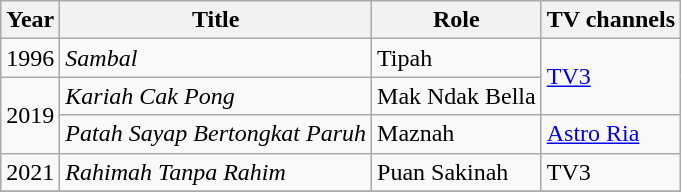<table class="wikitable">
<tr>
<th>Year</th>
<th>Title</th>
<th>Role</th>
<th>TV channels</th>
</tr>
<tr>
<td>1996</td>
<td><em>Sambal</em></td>
<td>Tipah</td>
<td rowspan="2"><a href='#'>TV3</a></td>
</tr>
<tr>
<td rowspan="2">2019</td>
<td><em>Kariah Cak Pong</em></td>
<td>Mak Ndak Bella</td>
</tr>
<tr>
<td><em>Patah Sayap Bertongkat Paruh</em></td>
<td>Maznah</td>
<td><a href='#'>Astro Ria</a></td>
</tr>
<tr>
<td>2021</td>
<td><em>Rahimah Tanpa Rahim</em></td>
<td>Puan Sakinah</td>
<td>TV3</td>
</tr>
<tr>
</tr>
</table>
